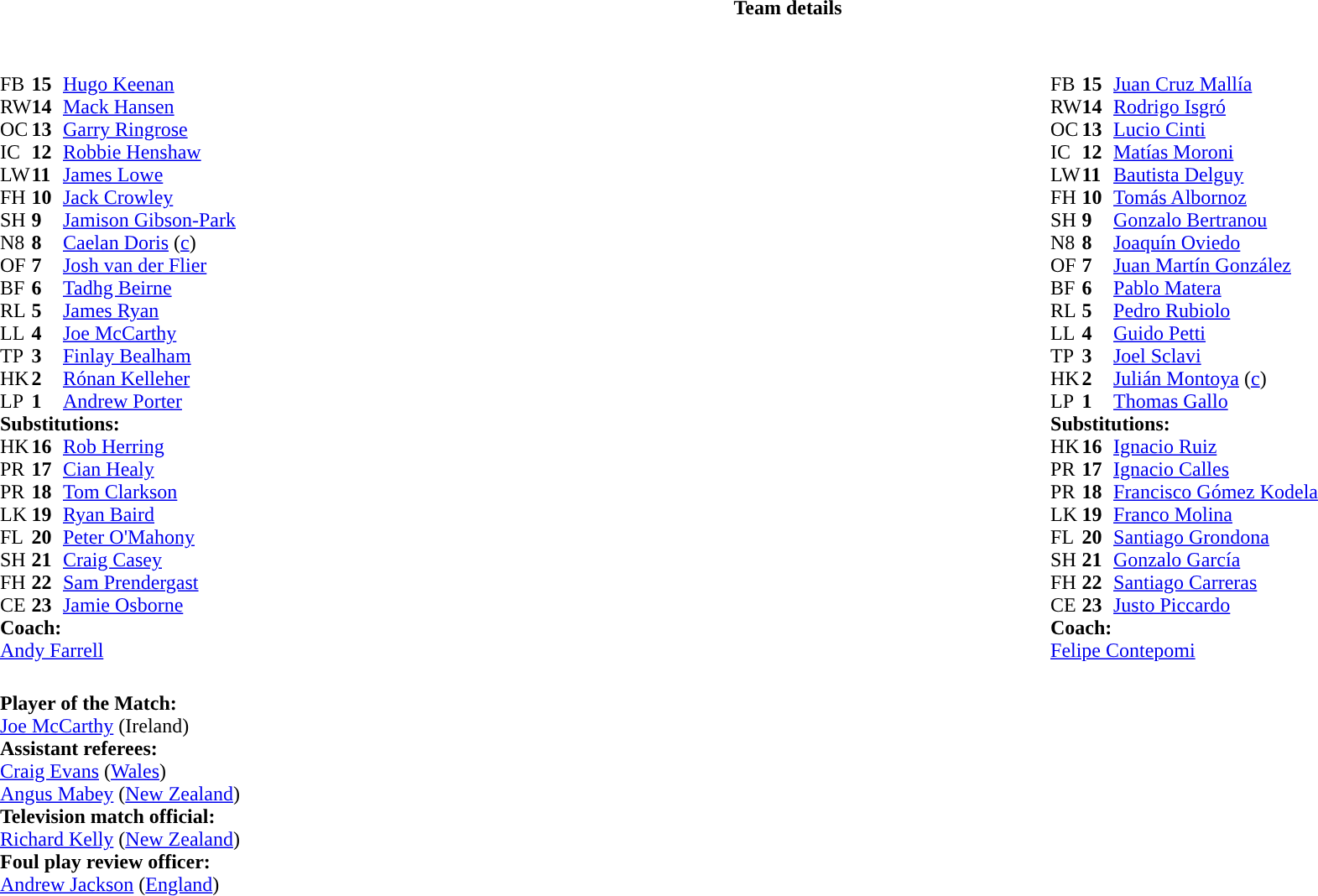<table border="0" style="width:100%;" class="collapsible collapsed">
<tr>
<th>Team details</th>
</tr>
<tr>
<td><br><table style="width:100%">
<tr>
<td style="vertical-align:top;width:50%"><br><table cellspacing="0" cellpadding="0">
<tr>
<th width="25"></th>
<th width="25"></th>
</tr>
<tr>
<td>FB</td>
<td><strong>15</strong></td>
<td><a href='#'>Hugo Keenan</a></td>
</tr>
<tr>
<td>RW</td>
<td><strong>14</strong></td>
<td><a href='#'>Mack Hansen</a></td>
</tr>
<tr>
<td>OC</td>
<td><strong>13</strong></td>
<td><a href='#'>Garry Ringrose</a></td>
</tr>
<tr>
<td>IC</td>
<td><strong>12</strong></td>
<td><a href='#'>Robbie Henshaw</a></td>
<td></td>
<td></td>
</tr>
<tr>
<td>LW</td>
<td><strong>11</strong></td>
<td><a href='#'>James Lowe</a></td>
</tr>
<tr>
<td>FH</td>
<td><strong>10</strong></td>
<td><a href='#'>Jack Crowley</a></td>
<td></td>
<td></td>
</tr>
<tr>
<td>SH</td>
<td><strong>9</strong></td>
<td><a href='#'>Jamison Gibson-Park</a></td>
<td></td>
<td></td>
</tr>
<tr>
<td>N8</td>
<td><strong>8</strong></td>
<td><a href='#'>Caelan Doris</a> (<a href='#'>c</a>)</td>
</tr>
<tr>
<td>OF</td>
<td><strong>7</strong></td>
<td><a href='#'>Josh van der Flier</a></td>
<td></td>
<td></td>
<td></td>
</tr>
<tr>
<td>BF</td>
<td><strong>6</strong></td>
<td><a href='#'>Tadhg Beirne</a></td>
</tr>
<tr>
<td>RL</td>
<td><strong>5</strong></td>
<td><a href='#'>James Ryan</a></td>
<td></td>
<td></td>
</tr>
<tr>
<td>LL</td>
<td><strong>4</strong></td>
<td><a href='#'>Joe McCarthy</a></td>
<td></td>
</tr>
<tr>
<td>TP</td>
<td><strong>3</strong></td>
<td><a href='#'>Finlay Bealham</a></td>
<td></td>
<td></td>
<td></td>
<td></td>
</tr>
<tr>
<td>HK</td>
<td><strong>2</strong></td>
<td><a href='#'>Rónan Kelleher</a></td>
<td></td>
<td></td>
</tr>
<tr>
<td>LP</td>
<td><strong>1</strong></td>
<td><a href='#'>Andrew Porter</a></td>
<td></td>
<td></td>
</tr>
<tr>
<td colspan="3"><strong>Substitutions:</strong></td>
</tr>
<tr>
<td>HK</td>
<td><strong>16</strong></td>
<td><a href='#'>Rob Herring</a></td>
<td></td>
<td></td>
</tr>
<tr>
<td>PR</td>
<td><strong>17</strong></td>
<td><a href='#'>Cian Healy</a></td>
<td></td>
<td></td>
</tr>
<tr>
<td>PR</td>
<td><strong>18</strong></td>
<td><a href='#'>Tom Clarkson</a></td>
<td></td>
<td></td>
<td></td>
<td></td>
</tr>
<tr>
<td>LK</td>
<td><strong>19</strong></td>
<td><a href='#'>Ryan Baird</a></td>
<td></td>
<td></td>
<td></td>
</tr>
<tr>
<td>FL</td>
<td><strong>20</strong></td>
<td><a href='#'>Peter O'Mahony</a></td>
<td></td>
<td></td>
<td></td>
</tr>
<tr>
<td>SH</td>
<td><strong>21</strong></td>
<td><a href='#'>Craig Casey</a></td>
<td></td>
<td></td>
</tr>
<tr>
<td>FH</td>
<td><strong>22</strong></td>
<td><a href='#'>Sam Prendergast</a></td>
<td></td>
<td></td>
</tr>
<tr>
<td>CE</td>
<td><strong>23</strong></td>
<td><a href='#'>Jamie Osborne</a></td>
<td></td>
<td></td>
</tr>
<tr>
<td colspan=3><strong>Coach:</strong></td>
</tr>
<tr>
<td colspan="4"> <a href='#'>Andy Farrell</a></td>
</tr>
</table>
</td>
<td style="vertical-align:top"></td>
<td style="vertical-align:top;width:50%"><br><table cellspacing="0" cellpadding="0" style="margin:auto">
<tr>
<th width="25"></th>
<th width="25"></th>
</tr>
<tr>
<td>FB</td>
<td><strong>15</strong></td>
<td><a href='#'>Juan Cruz Mallía</a></td>
</tr>
<tr>
<td>RW</td>
<td><strong>14</strong></td>
<td><a href='#'>Rodrigo Isgró</a></td>
<td></td>
<td></td>
</tr>
<tr>
<td>OC</td>
<td><strong>13</strong></td>
<td><a href='#'>Lucio Cinti</a></td>
<td></td>
<td></td>
</tr>
<tr>
<td>IC</td>
<td><strong>12</strong></td>
<td><a href='#'>Matías Moroni</a></td>
<td></td>
</tr>
<tr>
<td>LW</td>
<td><strong>11</strong></td>
<td><a href='#'>Bautista Delguy</a></td>
</tr>
<tr>
<td>FH</td>
<td><strong>10</strong></td>
<td><a href='#'>Tomás Albornoz</a></td>
</tr>
<tr>
<td>SH</td>
<td><strong>9</strong></td>
<td><a href='#'>Gonzalo Bertranou</a></td>
<td></td>
<td></td>
</tr>
<tr>
<td>N8</td>
<td><strong>8</strong></td>
<td><a href='#'>Joaquín Oviedo</a></td>
</tr>
<tr>
<td>OF</td>
<td><strong>7</strong></td>
<td><a href='#'>Juan Martín González</a></td>
</tr>
<tr>
<td>BF</td>
<td><strong>6</strong></td>
<td><a href='#'>Pablo Matera</a></td>
<td></td>
<td></td>
</tr>
<tr>
<td>RL</td>
<td><strong>5</strong></td>
<td><a href='#'>Pedro Rubiolo</a></td>
</tr>
<tr>
<td>LL</td>
<td><strong>4</strong></td>
<td><a href='#'>Guido Petti</a></td>
<td></td>
<td></td>
</tr>
<tr>
<td>TP</td>
<td><strong>3</strong></td>
<td><a href='#'>Joel Sclavi</a></td>
<td></td>
<td></td>
</tr>
<tr>
<td>HK</td>
<td><strong>2</strong></td>
<td><a href='#'>Julián Montoya</a> (<a href='#'>c</a>)</td>
<td></td>
<td></td>
<td></td>
<td></td>
</tr>
<tr>
<td>LP</td>
<td><strong>1</strong></td>
<td><a href='#'>Thomas Gallo</a></td>
<td></td>
<td></td>
<td></td>
<td></td>
</tr>
<tr>
<td colspan=3><strong>Substitutions:</strong></td>
</tr>
<tr>
<td>HK</td>
<td><strong>16</strong></td>
<td><a href='#'>Ignacio Ruiz</a></td>
<td></td>
<td></td>
<td></td>
<td></td>
</tr>
<tr>
<td>PR</td>
<td><strong>17</strong></td>
<td><a href='#'>Ignacio Calles</a></td>
<td></td>
<td></td>
<td></td>
<td></td>
</tr>
<tr>
<td>PR</td>
<td><strong>18</strong></td>
<td><a href='#'>Francisco Gómez Kodela</a></td>
<td></td>
<td></td>
</tr>
<tr>
<td>LK</td>
<td><strong>19</strong></td>
<td><a href='#'>Franco Molina</a></td>
<td></td>
<td></td>
</tr>
<tr>
<td>FL</td>
<td><strong>20</strong></td>
<td><a href='#'>Santiago Grondona</a></td>
<td></td>
<td></td>
</tr>
<tr>
<td>SH</td>
<td><strong>21</strong></td>
<td><a href='#'>Gonzalo García</a></td>
<td></td>
<td></td>
</tr>
<tr>
<td>FH</td>
<td><strong>22</strong></td>
<td><a href='#'>Santiago Carreras</a></td>
<td></td>
<td></td>
</tr>
<tr>
<td>CE</td>
<td><strong>23</strong></td>
<td><a href='#'>Justo Piccardo</a></td>
<td></td>
<td></td>
</tr>
<tr>
<td colspan=3><strong>Coach:</strong></td>
</tr>
<tr>
<td colspan="4"> <a href='#'>Felipe Contepomi</a></td>
</tr>
</table>
</td>
</tr>
</table>
<table style="width:100%">
<tr>
<td><br><strong>Player of the Match:</strong>
<br><a href='#'>Joe McCarthy</a> (Ireland)<br><strong>Assistant referees:</strong>
<br><a href='#'>Craig Evans</a> (<a href='#'>Wales</a>)
<br><a href='#'>Angus Mabey</a> (<a href='#'>New Zealand</a>)
<br><strong>Television match official:</strong>
<br><a href='#'>Richard Kelly</a> (<a href='#'>New Zealand</a>)
<br><strong>Foul play review officer:</strong>
<br><a href='#'>Andrew Jackson</a> (<a href='#'>England</a>)</td>
</tr>
</table>
</td>
</tr>
</table>
